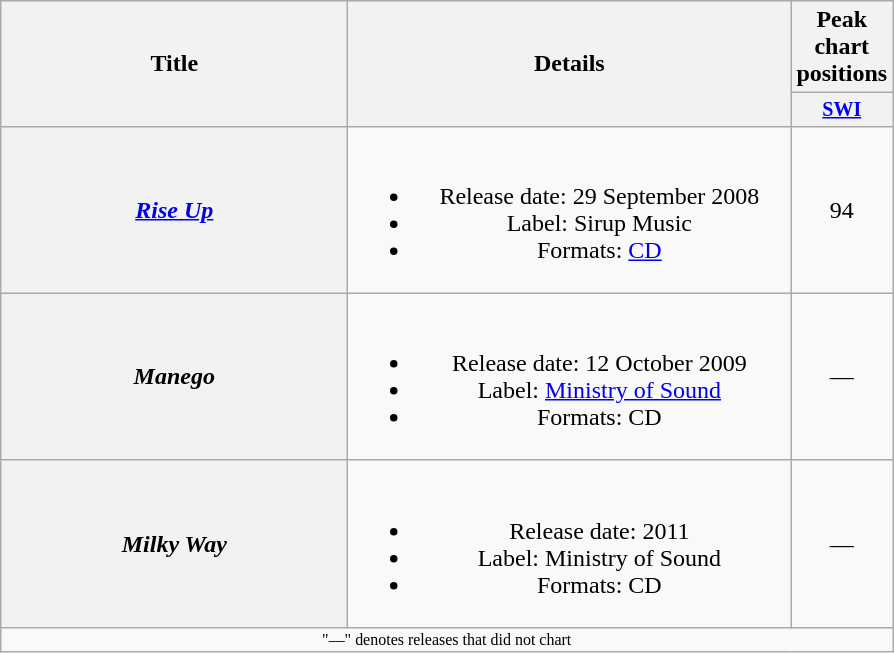<table class="wikitable plainrowheaders" style="text-align:center;">
<tr>
<th rowspan="2" style="width:14em;">Title</th>
<th rowspan="2" style="width:18em;">Details</th>
<th colspan="2">Peak chart positions</th>
</tr>
<tr style="font-size:smaller;">
<th style="width:60px;"><a href='#'>SWI</a></th>
</tr>
<tr>
<th scope="row"><em><a href='#'>Rise Up</a></em></th>
<td><br><ul><li>Release date: 29 September 2008</li><li>Label: Sirup Music</li><li>Formats: <a href='#'>CD</a></li></ul></td>
<td>94</td>
</tr>
<tr>
<th scope="row"><em>Manego</em></th>
<td><br><ul><li>Release date: 12 October 2009</li><li>Label: <a href='#'>Ministry of Sound</a></li><li>Formats: CD</li></ul></td>
<td>—</td>
</tr>
<tr>
<th scope="row"><em>Milky Way</em></th>
<td><br><ul><li>Release date: 2011</li><li>Label: Ministry of Sound</li><li>Formats: CD</li></ul></td>
<td>—</td>
</tr>
<tr>
<td colspan="10" style="font-size:8pt">"—" denotes releases that did not chart</td>
</tr>
</table>
